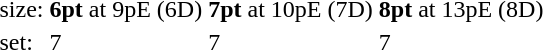<table style="margin-left:40px;">
<tr>
<td>size:</td>
<td><strong>6pt</strong> at 9pE (6D)</td>
<td><strong>7pt</strong> at 10pE (7D)</td>
<td><strong>8pt</strong> at 13pE (8D)</td>
</tr>
<tr>
<td>set:</td>
<td>7</td>
<td>7</td>
<td>7</td>
</tr>
</table>
